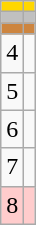<table class="wikitable">
<tr style="background:gold;">
<td align=center></td>
<td></td>
</tr>
<tr style="background:silver;">
<td align=center></td>
<td></td>
</tr>
<tr style="background:peru;">
<td align=center></td>
<td></td>
</tr>
<tr>
<td align=center>4</td>
<td></td>
</tr>
<tr>
<td align=center>5</td>
<td></td>
</tr>
<tr>
<td align=center>6</td>
<td></td>
</tr>
<tr>
<td align=center>7</td>
<td></td>
</tr>
<tr style="background:#fcc;">
<td align=center>8</td>
<td></td>
</tr>
</table>
